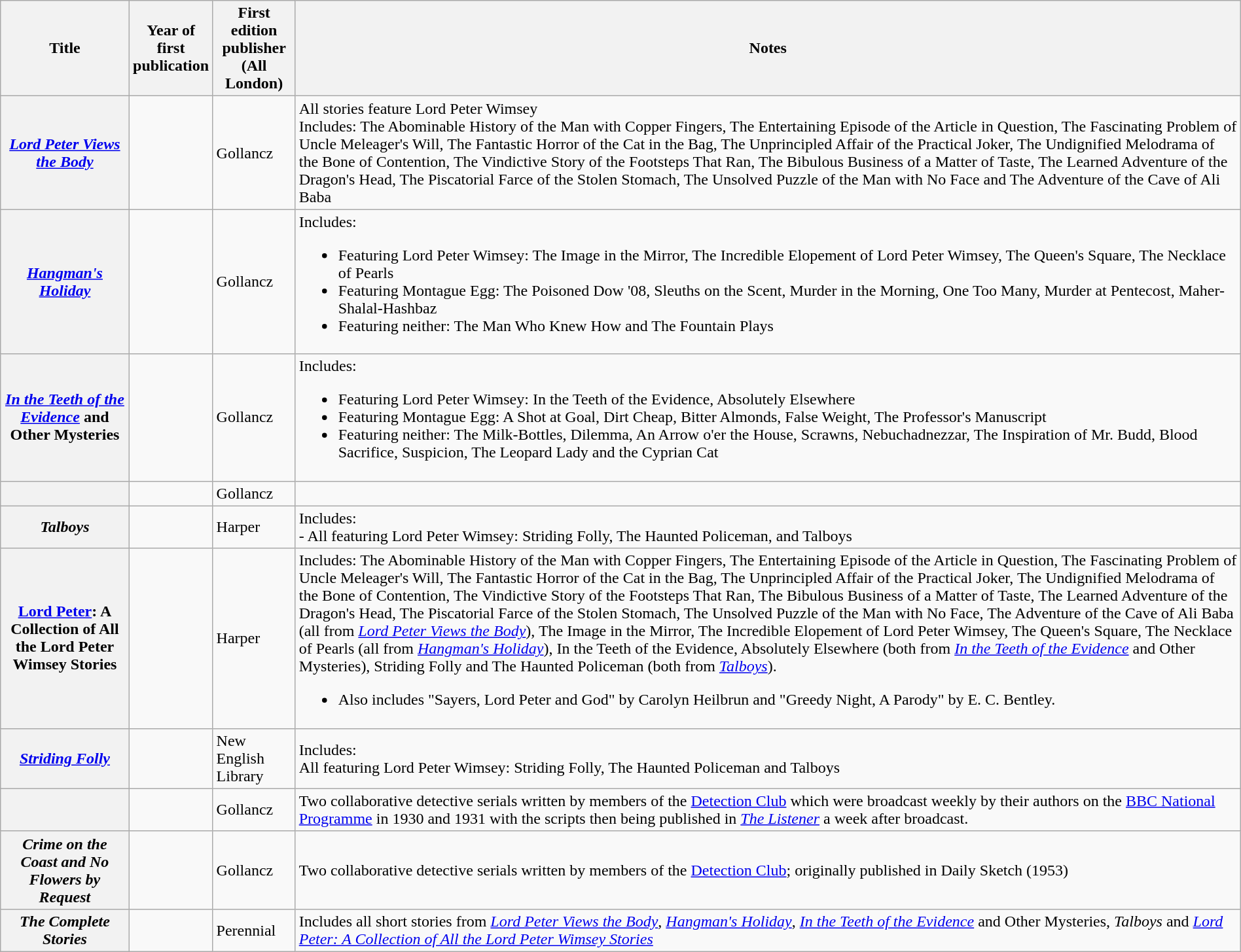<table class="wikitable plainrowheaders sortable" style="margin-right: 0;">
<tr>
<th scope="col">Title</th>
<th scope="col">Year of first<br>publication</th>
<th scope="col">First edition publisher<br>(All London)</th>
<th scope="col" class="unsortable">Notes</th>
</tr>
<tr>
<th scope="row"><em><a href='#'>Lord Peter Views the Body</a></em></th>
<td></td>
<td>Gollancz</td>
<td>All stories feature Lord Peter Wimsey<br>Includes:  The Abominable History of the Man with Copper Fingers, The Entertaining Episode of the Article in Question, The Fascinating Problem of Uncle Meleager's Will, The Fantastic Horror of the Cat in the Bag, The Unprincipled Affair of the Practical Joker, The Undignified Melodrama of the Bone of Contention, The Vindictive Story of the Footsteps That Ran, The Bibulous Business of a Matter of Taste, The Learned Adventure of the Dragon's Head, The Piscatorial Farce of the Stolen Stomach, The Unsolved Puzzle of the Man with No Face and The Adventure of the Cave of Ali Baba</td>
</tr>
<tr>
<th scope="row"><em><a href='#'>Hangman's Holiday</a></em></th>
<td></td>
<td>Gollancz</td>
<td>Includes:<br><ul><li>Featuring Lord Peter Wimsey:  The Image in the Mirror, The Incredible Elopement of Lord Peter Wimsey, The Queen's Square, The Necklace of Pearls</li><li>Featuring Montague Egg:  The Poisoned Dow '08, Sleuths on the Scent, Murder in the Morning, One Too Many, Murder at Pentecost, Maher-Shalal-Hashbaz</li><li>Featuring neither:  The Man Who Knew How and The Fountain Plays</li></ul></td>
</tr>
<tr>
<th scope="row"><em><a href='#'>In the Teeth of the Evidence</a></em> and Other Mysteries</th>
<td></td>
<td>Gollancz</td>
<td>Includes:<br><ul><li>Featuring Lord Peter Wimsey:  In the Teeth of the Evidence, Absolutely Elsewhere</li><li>Featuring Montague Egg:  A Shot at Goal, Dirt Cheap, Bitter Almonds, False Weight, The Professor's Manuscript</li><li>Featuring neither:  The Milk-Bottles, Dilemma, An Arrow o'er the House, Scrawns, Nebuchadnezzar, The Inspiration of Mr. Budd, Blood Sacrifice, Suspicion, The Leopard Lady and the Cyprian Cat</li></ul></td>
</tr>
<tr>
<th scope="row"></th>
<td></td>
<td>Gollancz</td>
<td></td>
</tr>
<tr>
<th scope="row"><em>Talboys</em></th>
<td></td>
<td>Harper</td>
<td>Includes:<br>- All featuring Lord Peter Wimsey:  Striding Folly, The Haunted Policeman, and Talboys</td>
</tr>
<tr>
<th scope="row"><a href='#'>Lord Peter</a>: A Collection of All the Lord Peter Wimsey Stories</th>
<td></td>
<td>Harper</td>
<td>Includes:  The Abominable History of the Man with Copper Fingers, The Entertaining Episode of the Article in Question, The Fascinating Problem of Uncle Meleager's Will, The Fantastic Horror of the Cat in the Bag, The Unprincipled Affair of the Practical Joker, The Undignified Melodrama of the Bone of Contention, The Vindictive Story of the Footsteps That Ran, The Bibulous Business of a Matter of Taste, The Learned Adventure of the Dragon's Head, The Piscatorial Farce of the Stolen Stomach, The Unsolved Puzzle of the Man with No Face, The Adventure of the Cave of Ali Baba (all from <em><a href='#'>Lord Peter Views the Body</a></em>), The Image in the Mirror, The Incredible Elopement of Lord Peter Wimsey, The Queen's Square, The Necklace of Pearls (all from <em><a href='#'>Hangman's Holiday</a></em>), In the Teeth of the Evidence, Absolutely Elsewhere (both from <em><a href='#'>In the Teeth of the Evidence</a></em> and Other Mysteries), Striding Folly and The Haunted Policeman (both from <em><a href='#'>Talboys</a></em>).<br><ul><li>Also includes "Sayers, Lord Peter and God" by Carolyn Heilbrun and "Greedy Night, A Parody" by E. C. Bentley.</li></ul></td>
</tr>
<tr>
<th scope="row"><em><a href='#'>Striding Folly</a></em></th>
<td></td>
<td>New English Library</td>
<td>Includes:<br>All featuring Lord Peter Wimsey:  Striding Folly, The Haunted Policeman and Talboys</td>
</tr>
<tr>
<th scope="row"></th>
<td></td>
<td>Gollancz</td>
<td>Two collaborative detective serials written by members of the <a href='#'>Detection Club</a> which were broadcast weekly by their authors on the <a href='#'>BBC National Programme</a> in 1930 and 1931 with the scripts then being published in <em><a href='#'>The Listener</a></em> a week after broadcast.</td>
</tr>
<tr>
<th scope="row"><em>Crime on the Coast and No Flowers by Request</em></th>
<td></td>
<td>Gollancz</td>
<td>Two collaborative detective serials written by members of the <a href='#'>Detection Club</a>; originally published in Daily Sketch (1953)</td>
</tr>
<tr>
<th scope="row"><em>The Complete Stories</em></th>
<td></td>
<td>Perennial</td>
<td>Includes all short stories from <em><a href='#'>Lord Peter Views the Body</a></em>, <em><a href='#'>Hangman's Holiday</a></em>, <em><a href='#'>In the Teeth of the Evidence</a></em> and Other Mysteries, <em>Talboys</em> and <em><a href='#'>Lord Peter: A Collection of All the Lord Peter Wimsey Stories</a></em></td>
</tr>
</table>
